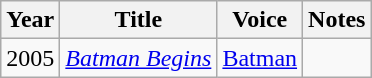<table class="wikitable">
<tr>
<th>Year</th>
<th>Title</th>
<th>Voice</th>
<th class="unsortable">Notes</th>
</tr>
<tr>
<td>2005</td>
<td><em><a href='#'>Batman Begins</a></em></td>
<td><a href='#'>Batman</a></td>
<td></td>
</tr>
</table>
